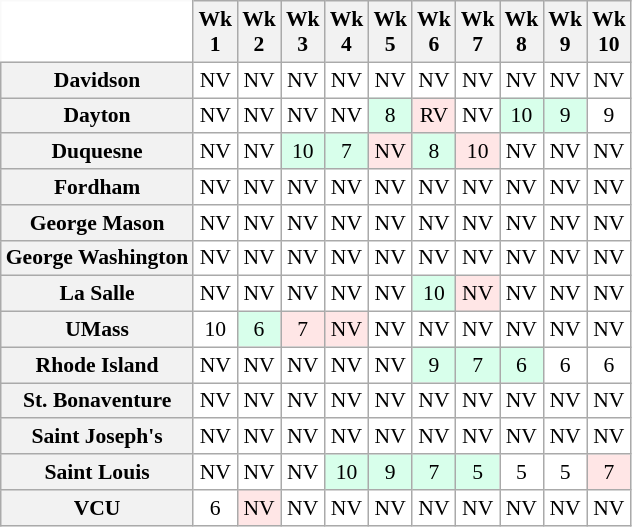<table class="wikitable" style="white-space:nowrap;font-size:90%;text-align:center;">
<tr>
<th style="background:white; border-top-style:hidden; border-left-style:hidden;"> </th>
<th>Wk<br> 1</th>
<th>Wk<br>2</th>
<th>Wk<br>3</th>
<th>Wk<br>4</th>
<th>Wk<br>5</th>
<th>Wk<br>6</th>
<th>Wk<br>7</th>
<th>Wk<br>8</th>
<th>Wk<br>9</th>
<th>Wk<br>10</th>
</tr>
<tr>
<th style=>Davidson</th>
<td style="background:#FFF;">NV</td>
<td style="background:#FFF;">NV</td>
<td style="background:#FFF;">NV</td>
<td style="background:#FFF;">NV</td>
<td style="background:#FFF;">NV</td>
<td style="background:#FFF;">NV</td>
<td style="background:#FFF;">NV</td>
<td style="background:#FFF;">NV</td>
<td style="background:#FFF;">NV</td>
<td style="background:#FFF;">NV</td>
</tr>
<tr>
<th style=>Dayton</th>
<td style="background:#FFF;">NV</td>
<td style="background:#FFF;">NV</td>
<td style="background:#FFF;">NV</td>
<td style="background:#FFF;">NV</td>
<td style="background:#d8ffeb;">8</td>
<td style="background:#ffe6e6;">RV</td>
<td style="background:#FFF;">NV</td>
<td style="background:#d8ffeb;">10</td>
<td style="background:#d8ffeb;">9</td>
<td style="background:#FFF;">9</td>
</tr>
<tr>
<th style=>Duquesne</th>
<td style="background:#FFF;">NV</td>
<td style="background:#FFF;">NV</td>
<td style="background:#d8ffeb;">10</td>
<td style="background:#d8ffeb;">7</td>
<td style="background:#ffe6e6;">NV</td>
<td style="background:#d8ffeb;">8</td>
<td style="background:#ffe6e6;">10</td>
<td style="background:#FFF;">NV</td>
<td style="background:#FFF;">NV</td>
<td style="background:#FFF;">NV</td>
</tr>
<tr>
<th style=>Fordham</th>
<td style="background:#FFF;">NV</td>
<td style="background:#FFF;">NV</td>
<td style="background:#FFF;">NV</td>
<td style="background:#FFF;">NV</td>
<td style="background:#FFF;">NV</td>
<td style="background:#FFF;">NV</td>
<td style="background:#FFF;">NV</td>
<td style="background:#FFF;">NV</td>
<td style="background:#FFF;">NV</td>
<td style="background:#FFF;">NV</td>
</tr>
<tr>
<th style=>George Mason</th>
<td style="background:#FFF;">NV</td>
<td style="background:#FFF;">NV</td>
<td style="background:#FFF;">NV</td>
<td style="background:#FFF;">NV</td>
<td style="background:#FFF;">NV</td>
<td style="background:#FFF;">NV</td>
<td style="background:#FFF;">NV</td>
<td style="background:#FFF;">NV</td>
<td style="background:#FFF;">NV</td>
<td style="background:#FFF;">NV</td>
</tr>
<tr>
<th style=>George Washington</th>
<td style="background:#FFF;">NV</td>
<td style="background:#FFF;">NV</td>
<td style="background:#FFF;">NV</td>
<td style="background:#FFF;">NV</td>
<td style="background:#FFF;">NV</td>
<td style="background:#FFF;">NV</td>
<td style="background:#FFF;">NV</td>
<td style="background:#FFF;">NV</td>
<td style="background:#FFF;">NV</td>
<td style="background:#FFF;">NV</td>
</tr>
<tr>
<th style=>La Salle</th>
<td style="background:#FFF;">NV</td>
<td style="background:#FFF;">NV</td>
<td style="background:#FFF;">NV</td>
<td style="background:#FFF;">NV</td>
<td style="background:#FFF;">NV</td>
<td style="background:#d8ffeb;">10</td>
<td style="background:#ffe6e6;">NV</td>
<td style="background:#FFF;">NV</td>
<td style="background:#FFF;">NV</td>
<td style="background:#FFF;">NV</td>
</tr>
<tr>
<th style=>UMass</th>
<td style="background:#FFF;">10</td>
<td style="background:#d8ffeb;">6</td>
<td style="background:#ffe6e6;">7</td>
<td style="background:#ffe6e6;">NV</td>
<td style="background:#FFF;">NV</td>
<td style="background:#FFF;">NV</td>
<td style="background:#FFF;">NV</td>
<td style="background:#FFF;">NV</td>
<td style="background:#FFF;">NV</td>
<td style="background:#FFF;">NV</td>
</tr>
<tr>
<th style=>Rhode Island</th>
<td style="background:#FFF;">NV</td>
<td style="background:#FFF;">NV</td>
<td style="background:#FFF;">NV</td>
<td style="background:#FFF;">NV</td>
<td style="background:#FFF;">NV</td>
<td style="background:#d8ffeb;">9</td>
<td style="background:#d8ffeb;">7</td>
<td style="background:#d8ffeb;">6</td>
<td style="background:#FFF;">6</td>
<td style="background:#FFF;">6</td>
</tr>
<tr>
<th style=>St. Bonaventure</th>
<td style="background:#FFF;">NV</td>
<td style="background:#FFF;">NV</td>
<td style="background:#FFF;">NV</td>
<td style="background:#FFF;">NV</td>
<td style="background:#FFF;">NV</td>
<td style="background:#FFF;">NV</td>
<td style="background:#FFF;">NV</td>
<td style="background:#FFF;">NV</td>
<td style="background:#FFF;">NV</td>
<td style="background:#FFF;">NV</td>
</tr>
<tr>
<th style=>Saint Joseph's</th>
<td style="background:#FFF;">NV</td>
<td style="background:#FFF;">NV</td>
<td style="background:#FFF;">NV</td>
<td style="background:#FFF;">NV</td>
<td style="background:#FFF;">NV</td>
<td style="background:#FFF;">NV</td>
<td style="background:#FFF;">NV</td>
<td style="background:#FFF;">NV</td>
<td style="background:#FFF;">NV</td>
<td style="background:#FFF;">NV</td>
</tr>
<tr>
<th style=>Saint Louis</th>
<td style="background:#FFF;">NV</td>
<td style="background:#FFF;">NV</td>
<td style="background:#FFF;">NV</td>
<td style="background:#d8ffeb;">10</td>
<td style="background:#d8ffeb;">9</td>
<td style="background:#d8ffeb;">7</td>
<td style="background:#d8ffeb;">5</td>
<td style="background:#FFF;">5</td>
<td style="background:#FFF;">5</td>
<td style="background:#ffe6e6;">7</td>
</tr>
<tr>
<th style=>VCU</th>
<td style="background:#FFF;">6</td>
<td style="background:#ffe6e6;">NV</td>
<td style="background:#FFF;">NV</td>
<td style="background:#FFF;">NV</td>
<td style="background:#FFF;">NV</td>
<td style="background:#FFF;">NV</td>
<td style="background:#FFF;">NV</td>
<td style="background:#FFF;">NV</td>
<td style="background:#FFF;">NV</td>
<td style="background:#FFF;">NV</td>
</tr>
</table>
